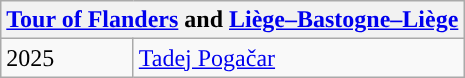<table class="wikitable">
<tr>
<th colspan=2><a href='#'>Tour of Flanders</a> and <a href='#'>Liège–Bastogne–Liège</a></th>
</tr>
<tr>
<td>2025</td>
<td> <a href='#'>Tadej Pogačar</a></td>
</tr>
</table>
